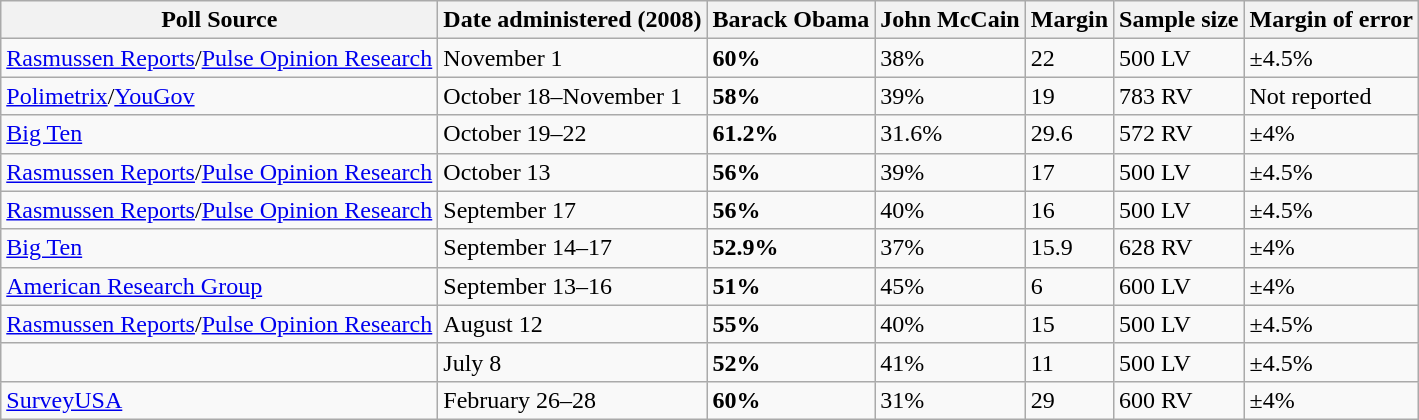<table class="wikitable collapsible">
<tr>
<th>Poll Source</th>
<th>Date administered (2008)</th>
<th>Barack Obama</th>
<th>John McCain</th>
<th>Margin</th>
<th>Sample size</th>
<th>Margin of error</th>
</tr>
<tr>
<td><a href='#'>Rasmussen Reports</a>/<a href='#'>Pulse Opinion Research</a></td>
<td>November 1</td>
<td><strong>60%</strong></td>
<td>38%</td>
<td>22</td>
<td>500 LV</td>
<td>±4.5%</td>
</tr>
<tr>
<td><a href='#'>Polimetrix</a>/<a href='#'>YouGov</a></td>
<td>October 18–November 1</td>
<td><strong>58%</strong></td>
<td>39%</td>
<td>19</td>
<td>783 RV</td>
<td>Not reported</td>
</tr>
<tr>
<td><a href='#'>Big Ten</a></td>
<td>October 19–22</td>
<td><strong>61.2%</strong></td>
<td>31.6%</td>
<td>29.6</td>
<td>572 RV</td>
<td>±4%</td>
</tr>
<tr>
<td><a href='#'>Rasmussen Reports</a>/<a href='#'>Pulse Opinion Research</a></td>
<td>October 13</td>
<td><strong>56%</strong></td>
<td>39%</td>
<td>17</td>
<td>500 LV</td>
<td>±4.5%</td>
</tr>
<tr>
<td><a href='#'>Rasmussen Reports</a>/<a href='#'>Pulse Opinion Research</a></td>
<td>September 17</td>
<td><strong>56%</strong></td>
<td>40%</td>
<td>16</td>
<td>500 LV</td>
<td>±4.5%</td>
</tr>
<tr>
<td><a href='#'>Big Ten</a></td>
<td>September 14–17</td>
<td><strong>52.9%</strong></td>
<td>37%</td>
<td>15.9</td>
<td>628 RV</td>
<td>±4%</td>
</tr>
<tr>
<td><a href='#'>American Research Group</a></td>
<td>September 13–16</td>
<td><strong>51%</strong></td>
<td>45%</td>
<td>6</td>
<td>600 LV</td>
<td>±4%</td>
</tr>
<tr>
<td><a href='#'>Rasmussen Reports</a>/<a href='#'>Pulse Opinion Research</a></td>
<td>August 12</td>
<td><strong>55%</strong></td>
<td>40%</td>
<td>15</td>
<td>500 LV</td>
<td>±4.5%</td>
</tr>
<tr>
<td></td>
<td>July 8</td>
<td><strong>52%</strong></td>
<td>41%</td>
<td>11</td>
<td>500 LV</td>
<td>±4.5%</td>
</tr>
<tr>
<td><a href='#'>SurveyUSA</a></td>
<td>February 26–28</td>
<td><strong>60%</strong></td>
<td>31%</td>
<td>29</td>
<td>600 RV</td>
<td>±4%</td>
</tr>
</table>
